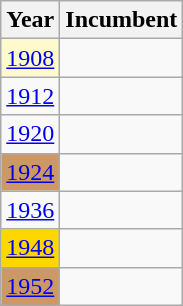<table class="wikitable">
<tr>
<th>Year</th>
<th>Incumbent</th>
</tr>
<tr>
<td style="background:LemonChiffon;"><a href='#'>1908</a></td>
<td></td>
</tr>
<tr>
<td><a href='#'>1912</a></td>
<td></td>
</tr>
<tr>
<td><a href='#'>1920</a></td>
<td></td>
</tr>
<tr>
<td style="background:#c96;"><a href='#'>1924</a></td>
<td></td>
</tr>
<tr>
<td><a href='#'>1936</a></td>
<td></td>
</tr>
<tr>
<td style="background:gold;"><a href='#'>1948</a></td>
<td></td>
</tr>
<tr>
<td style="background:#c96;"><a href='#'>1952</a></td>
<td></td>
</tr>
</table>
